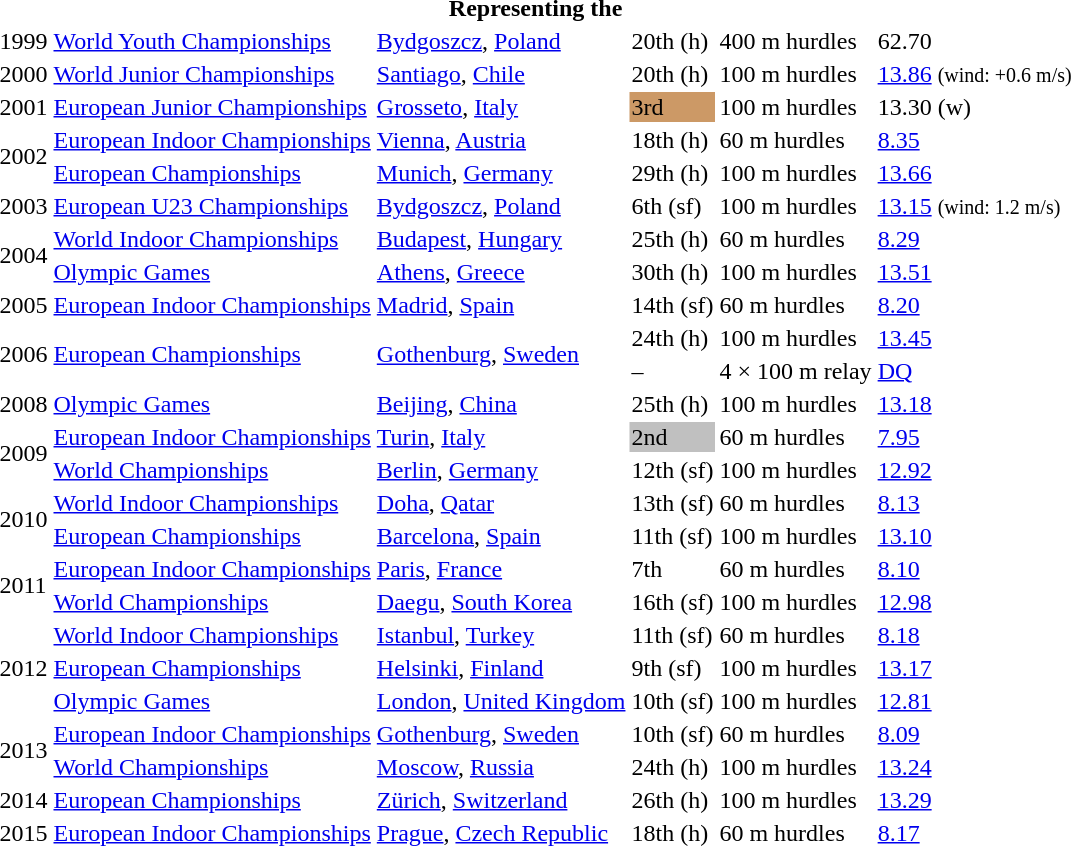<table>
<tr>
<th colspan="6">Representing the </th>
</tr>
<tr>
<td>1999</td>
<td><a href='#'>World Youth Championships</a></td>
<td><a href='#'>Bydgoszcz</a>, <a href='#'>Poland</a></td>
<td>20th (h)</td>
<td>400 m hurdles</td>
<td>62.70</td>
</tr>
<tr>
<td>2000</td>
<td><a href='#'>World Junior Championships</a></td>
<td><a href='#'>Santiago</a>, <a href='#'>Chile</a></td>
<td>20th (h)</td>
<td>100 m hurdles</td>
<td><a href='#'>13.86</a> <small>(wind: +0.6 m/s)</small></td>
</tr>
<tr>
<td>2001</td>
<td><a href='#'>European Junior Championships</a></td>
<td><a href='#'>Grosseto</a>, <a href='#'>Italy</a></td>
<td bgcolor=cc9966>3rd</td>
<td>100 m hurdles</td>
<td>13.30 (w)</td>
</tr>
<tr>
<td rowspan=2>2002</td>
<td><a href='#'>European Indoor Championships</a></td>
<td><a href='#'>Vienna</a>, <a href='#'>Austria</a></td>
<td>18th (h)</td>
<td>60 m hurdles</td>
<td><a href='#'>8.35</a></td>
</tr>
<tr>
<td><a href='#'>European Championships</a></td>
<td><a href='#'>Munich</a>, <a href='#'>Germany</a></td>
<td>29th (h)</td>
<td>100 m hurdles</td>
<td><a href='#'>13.66</a></td>
</tr>
<tr>
<td>2003</td>
<td><a href='#'>European U23 Championships</a></td>
<td><a href='#'>Bydgoszcz</a>, <a href='#'>Poland</a></td>
<td>6th (sf)</td>
<td>100 m hurdles</td>
<td><a href='#'>13.15</a> <small>(wind: 1.2 m/s)</small></td>
</tr>
<tr>
<td rowspan=2>2004</td>
<td><a href='#'>World Indoor Championships</a></td>
<td><a href='#'>Budapest</a>, <a href='#'>Hungary</a></td>
<td>25th (h)</td>
<td>60 m hurdles</td>
<td><a href='#'>8.29</a></td>
</tr>
<tr>
<td><a href='#'>Olympic Games</a></td>
<td><a href='#'>Athens</a>, <a href='#'>Greece</a></td>
<td>30th (h)</td>
<td>100 m hurdles</td>
<td><a href='#'>13.51</a></td>
</tr>
<tr>
<td>2005</td>
<td><a href='#'>European Indoor Championships</a></td>
<td><a href='#'>Madrid</a>, <a href='#'>Spain</a></td>
<td>14th (sf)</td>
<td>60 m hurdles</td>
<td><a href='#'>8.20</a></td>
</tr>
<tr>
<td rowspan=2>2006</td>
<td rowspan=2><a href='#'>European Championships</a></td>
<td rowspan=2><a href='#'>Gothenburg</a>, <a href='#'>Sweden</a></td>
<td>24th (h)</td>
<td>100 m hurdles</td>
<td><a href='#'>13.45</a></td>
</tr>
<tr>
<td>–</td>
<td>4 × 100 m relay</td>
<td><a href='#'>DQ</a></td>
</tr>
<tr>
<td>2008</td>
<td><a href='#'>Olympic Games</a></td>
<td><a href='#'>Beijing</a>, <a href='#'>China</a></td>
<td>25th (h)</td>
<td>100 m hurdles</td>
<td><a href='#'>13.18</a></td>
</tr>
<tr>
<td rowspan=2>2009</td>
<td><a href='#'>European Indoor Championships</a></td>
<td><a href='#'>Turin</a>, <a href='#'>Italy</a></td>
<td bgcolor=silver>2nd</td>
<td>60 m hurdles</td>
<td><a href='#'>7.95</a></td>
</tr>
<tr>
<td><a href='#'>World Championships</a></td>
<td><a href='#'>Berlin</a>, <a href='#'>Germany</a></td>
<td>12th (sf)</td>
<td>100 m hurdles</td>
<td><a href='#'>12.92</a></td>
</tr>
<tr>
<td rowspan=2>2010</td>
<td><a href='#'>World Indoor Championships</a></td>
<td><a href='#'>Doha</a>, <a href='#'>Qatar</a></td>
<td>13th (sf)</td>
<td>60 m hurdles</td>
<td><a href='#'>8.13</a></td>
</tr>
<tr>
<td><a href='#'>European Championships</a></td>
<td><a href='#'>Barcelona</a>, <a href='#'>Spain</a></td>
<td>11th (sf)</td>
<td>100 m hurdles</td>
<td><a href='#'>13.10</a></td>
</tr>
<tr>
<td rowspan=2>2011</td>
<td><a href='#'>European Indoor Championships</a></td>
<td><a href='#'>Paris</a>, <a href='#'>France</a></td>
<td>7th</td>
<td>60 m hurdles</td>
<td><a href='#'>8.10</a></td>
</tr>
<tr>
<td><a href='#'>World Championships</a></td>
<td><a href='#'>Daegu</a>, <a href='#'>South Korea</a></td>
<td>16th (sf)</td>
<td>100 m hurdles</td>
<td><a href='#'>12.98</a></td>
</tr>
<tr>
<td rowspan=3>2012</td>
<td><a href='#'>World Indoor Championships</a></td>
<td><a href='#'>Istanbul</a>, <a href='#'>Turkey</a></td>
<td>11th (sf)</td>
<td>60 m hurdles</td>
<td><a href='#'>8.18</a></td>
</tr>
<tr>
<td><a href='#'>European Championships</a></td>
<td><a href='#'>Helsinki</a>, <a href='#'>Finland</a></td>
<td>9th (sf)</td>
<td>100 m hurdles</td>
<td><a href='#'>13.17</a></td>
</tr>
<tr>
<td><a href='#'>Olympic Games</a></td>
<td><a href='#'>London</a>, <a href='#'>United Kingdom</a></td>
<td>10th (sf)</td>
<td>100 m hurdles</td>
<td><a href='#'>12.81</a></td>
</tr>
<tr>
<td rowspan=2>2013</td>
<td><a href='#'>European Indoor Championships</a></td>
<td><a href='#'>Gothenburg</a>, <a href='#'>Sweden</a></td>
<td>10th (sf)</td>
<td>60 m hurdles</td>
<td><a href='#'>8.09</a></td>
</tr>
<tr>
<td><a href='#'>World Championships</a></td>
<td><a href='#'>Moscow</a>, <a href='#'>Russia</a></td>
<td>24th (h)</td>
<td>100 m hurdles</td>
<td><a href='#'>13.24</a></td>
</tr>
<tr>
<td>2014</td>
<td><a href='#'>European Championships</a></td>
<td><a href='#'>Zürich</a>, <a href='#'>Switzerland</a></td>
<td>26th (h)</td>
<td>100 m hurdles</td>
<td><a href='#'>13.29</a></td>
</tr>
<tr>
<td>2015</td>
<td><a href='#'>European Indoor Championships</a></td>
<td><a href='#'>Prague</a>, <a href='#'>Czech Republic</a></td>
<td>18th (h)</td>
<td>60 m hurdles</td>
<td><a href='#'>8.17</a></td>
</tr>
</table>
